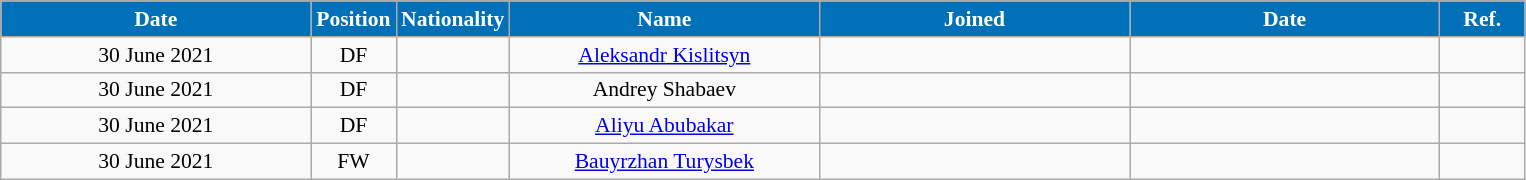<table class="wikitable"  style="text-align:center; font-size:90%; ">
<tr>
<th style="background:#0070B8; color:#FFFFFF; width:200px;">Date</th>
<th style="background:#0070B8; color:#FFFFFF; width:50px;">Position</th>
<th style="background:#0070B8; color:#FFFFFF; width:50px;">Nationality</th>
<th style="background:#0070B8; color:#FFFFFF; width:200px;">Name</th>
<th style="background:#0070B8; color:#FFFFFF; width:200px;">Joined</th>
<th style="background:#0070B8; color:#FFFFFF; width:200px;">Date</th>
<th style="background:#0070B8; color:#FFFFFF; width:50px;">Ref.</th>
</tr>
<tr>
<td>30 June 2021</td>
<td>DF</td>
<td></td>
<td><a href='#'>Aleksandr Kislitsyn</a></td>
<td></td>
<td></td>
<td></td>
</tr>
<tr>
<td>30 June 2021</td>
<td>DF</td>
<td></td>
<td>Andrey Shabaev</td>
<td></td>
<td></td>
<td></td>
</tr>
<tr>
<td>30 June 2021</td>
<td>DF</td>
<td></td>
<td><a href='#'>Aliyu Abubakar</a></td>
<td></td>
<td></td>
<td></td>
</tr>
<tr>
<td>30 June 2021</td>
<td>FW</td>
<td></td>
<td><a href='#'>Bauyrzhan Turysbek</a></td>
<td></td>
<td></td>
<td></td>
</tr>
</table>
